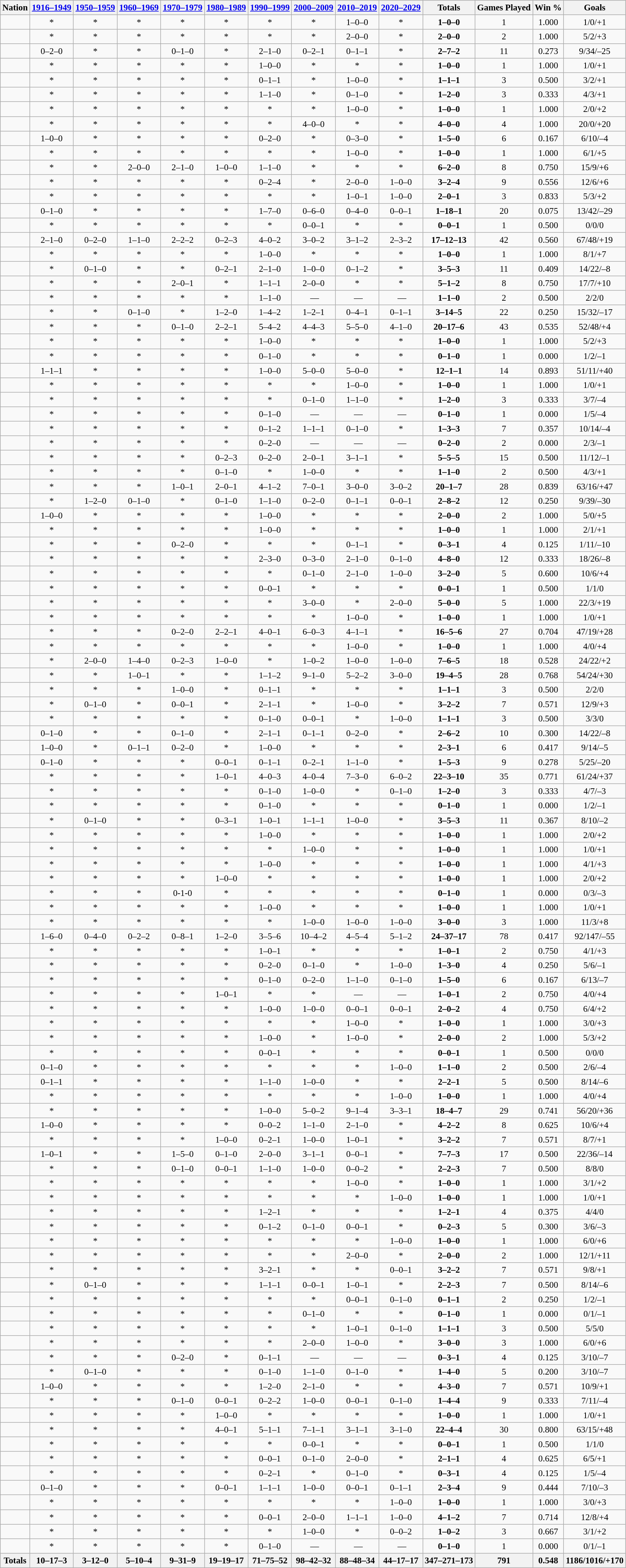<table class="sortable wikitable" style="text-align: center; font-size:95%;">
<tr>
<th>Nation</th>
<th><a href='#'>1916–1949</a></th>
<th><a href='#'>1950–1959</a></th>
<th><a href='#'>1960–1969</a></th>
<th><a href='#'>1970–1979</a></th>
<th><a href='#'>1980–1989</a></th>
<th><a href='#'>1990–1999</a></th>
<th><a href='#'>2000–2009</a></th>
<th><a href='#'>2010–2019</a></th>
<th><a href='#'>2020–2029</a></th>
<th>Totals</th>
<th>Games Played</th>
<th>Win %</th>
<th>Goals</th>
</tr>
<tr>
<td style="text-align: left;"></td>
<td>*</td>
<td>*</td>
<td>*</td>
<td>*</td>
<td>*</td>
<td>*</td>
<td>*</td>
<td>1–0–0</td>
<td>*</td>
<td><strong>1–0–0</strong></td>
<td>1</td>
<td>1.000</td>
<td>1/0/+1</td>
</tr>
<tr>
<td style="text-align: left;"></td>
<td>*</td>
<td>*</td>
<td>*</td>
<td>*</td>
<td>*</td>
<td>*</td>
<td>*</td>
<td>2–0–0</td>
<td>*</td>
<td><strong>2–0–0</strong></td>
<td>2</td>
<td>1.000</td>
<td>5/2/+3</td>
</tr>
<tr>
<td style="text-align: left;"></td>
<td>0–2–0</td>
<td>*</td>
<td>*</td>
<td>0–1–0</td>
<td>*</td>
<td>2–1–0</td>
<td>0–2–1</td>
<td>0–1–1</td>
<td>*</td>
<td><strong>2–7–2</strong></td>
<td>11</td>
<td>0.273</td>
<td>9/34/–25</td>
</tr>
<tr>
<td style="text-align: left;"></td>
<td>*</td>
<td>*</td>
<td>*</td>
<td>*</td>
<td>*</td>
<td>1–0–0</td>
<td>*</td>
<td>*</td>
<td>*</td>
<td><strong>1–0–0</strong></td>
<td>1</td>
<td>1.000</td>
<td>1/0/+1</td>
</tr>
<tr>
<td style="text-align: left;"></td>
<td>*</td>
<td>*</td>
<td>*</td>
<td>*</td>
<td>*</td>
<td>0–1–1</td>
<td>*</td>
<td>1–0–0</td>
<td>*</td>
<td><strong>1–1–1</strong></td>
<td>3</td>
<td>0.500</td>
<td>3/2/+1</td>
</tr>
<tr>
<td style="text-align: left;"></td>
<td>*</td>
<td>*</td>
<td>*</td>
<td>*</td>
<td>*</td>
<td>1–1–0</td>
<td>*</td>
<td>0–1–0</td>
<td>*</td>
<td><strong>1–2–0</strong></td>
<td>3</td>
<td>0.333</td>
<td>4/3/+1</td>
</tr>
<tr>
<td style="text-align: left;"></td>
<td>*</td>
<td>*</td>
<td>*</td>
<td>*</td>
<td>*</td>
<td>*</td>
<td>*</td>
<td>1–0–0</td>
<td>*</td>
<td><strong>1–0–0</strong></td>
<td>1</td>
<td>1.000</td>
<td>2/0/+2</td>
</tr>
<tr>
<td style="text-align: left;"></td>
<td>*</td>
<td>*</td>
<td>*</td>
<td>*</td>
<td>*</td>
<td>*</td>
<td>4–0–0</td>
<td>*</td>
<td>*</td>
<td><strong>4–0–0</strong></td>
<td>4</td>
<td>1.000</td>
<td>20/0/+20</td>
</tr>
<tr>
<td style="text-align: left;"></td>
<td>1–0–0</td>
<td>*</td>
<td>*</td>
<td>*</td>
<td>*</td>
<td>0–2–0</td>
<td>*</td>
<td>0–3–0</td>
<td>*</td>
<td><strong>1–5–0</strong></td>
<td>6</td>
<td>0.167</td>
<td>6/10/–4</td>
</tr>
<tr>
<td style="text-align: left;"></td>
<td>*</td>
<td>*</td>
<td>*</td>
<td>*</td>
<td>*</td>
<td>*</td>
<td>*</td>
<td>1–0–0</td>
<td>*</td>
<td><strong>1–0–0</strong></td>
<td>1</td>
<td>1.000</td>
<td>6/1/+5</td>
</tr>
<tr>
<td style="text-align: left;"></td>
<td>*</td>
<td>*</td>
<td>2–0–0</td>
<td>2–1–0</td>
<td>1–0–0</td>
<td>1–1–0</td>
<td>*</td>
<td>*</td>
<td>*</td>
<td><strong>6–2–0</strong></td>
<td>8</td>
<td>0.750</td>
<td>15/9/+6</td>
</tr>
<tr>
<td style="text-align: left;"></td>
<td>*</td>
<td>*</td>
<td>*</td>
<td>*</td>
<td>*</td>
<td>0–2–4</td>
<td>*</td>
<td>2–0–0</td>
<td>1–0–0</td>
<td><strong>3–2–4</strong></td>
<td>9</td>
<td>0.556</td>
<td>12/6/+6</td>
</tr>
<tr>
<td style="text-align: left;"></td>
<td>*</td>
<td>*</td>
<td>*</td>
<td>*</td>
<td>*</td>
<td>*</td>
<td>*</td>
<td>1–0–1</td>
<td>1–0–0</td>
<td><strong>2–0–1</strong></td>
<td>3</td>
<td>0.833</td>
<td>5/3/+2</td>
</tr>
<tr>
<td style="text-align: left;"></td>
<td>0–1–0</td>
<td>*</td>
<td>*</td>
<td>*</td>
<td>*</td>
<td>1–7–0</td>
<td>0–6–0</td>
<td>0–4–0</td>
<td>0–0–1</td>
<td><strong>1–18–1</strong></td>
<td>20</td>
<td>0.075</td>
<td>13/42/–29</td>
</tr>
<tr>
<td style="text-align: left;"></td>
<td>*</td>
<td>*</td>
<td>*</td>
<td>*</td>
<td>*</td>
<td>*</td>
<td>0–0–1</td>
<td>*</td>
<td>*</td>
<td><strong>0–0–1</strong></td>
<td>1</td>
<td>0.500</td>
<td>0/0/0</td>
</tr>
<tr>
<td style="text-align: left;"></td>
<td>2–1–0</td>
<td>0–2–0</td>
<td>1–1–0</td>
<td>2–2–2</td>
<td>0–2–3</td>
<td>4–0–2</td>
<td>3–0–2</td>
<td>3–1–2</td>
<td>2–3–2</td>
<td><strong>17–12–13</strong></td>
<td>42</td>
<td>0.560</td>
<td>67/48/+19</td>
</tr>
<tr>
<td style="text-align: left;"></td>
<td>*</td>
<td>*</td>
<td>*</td>
<td>*</td>
<td>*</td>
<td>1–0–0</td>
<td>*</td>
<td>*</td>
<td>*</td>
<td><strong>1–0–0</strong></td>
<td>1</td>
<td>1.000</td>
<td>8/1/+7</td>
</tr>
<tr>
<td style="text-align: left;"></td>
<td>*</td>
<td>0–1–0</td>
<td>*</td>
<td>*</td>
<td>0–2–1</td>
<td>2–1–0</td>
<td>1–0–0</td>
<td>0–1–2</td>
<td>*</td>
<td><strong>3–5–3</strong></td>
<td>11</td>
<td>0.409</td>
<td>14/22/–8</td>
</tr>
<tr>
<td style="text-align: left;"></td>
<td>*</td>
<td>*</td>
<td>*</td>
<td>2–0–1</td>
<td>*</td>
<td>1–1–1</td>
<td>2–0–0</td>
<td>*</td>
<td>*</td>
<td><strong>5–1–2</strong></td>
<td>8</td>
<td>0.750</td>
<td>17/7/+10</td>
</tr>
<tr>
<td style="text-align: left;"></td>
<td>*</td>
<td>*</td>
<td>*</td>
<td>*</td>
<td>*</td>
<td>1–1–0</td>
<td> —</td>
<td> —</td>
<td> —</td>
<td><strong>1–1–0</strong></td>
<td>2</td>
<td>0.500</td>
<td>2/2/0</td>
</tr>
<tr>
<td style="text-align: left;"></td>
<td>*</td>
<td>*</td>
<td>0–1–0</td>
<td>*</td>
<td>1–2–0</td>
<td>1–4–2</td>
<td>1–2–1</td>
<td>0–4–1</td>
<td>0–1–1</td>
<td><strong>3–14–5</strong></td>
<td>22</td>
<td>0.250</td>
<td>15/32/–17</td>
</tr>
<tr>
<td style="text-align: left;"></td>
<td>*</td>
<td>*</td>
<td>*</td>
<td>0–1–0</td>
<td>2–2–1</td>
<td>5–4–2</td>
<td>4–4–3</td>
<td>5–5–0</td>
<td>4–1–0</td>
<td><strong>20–17–6</strong></td>
<td>43</td>
<td>0.535</td>
<td>52/48/+4</td>
</tr>
<tr>
<td style="text-align: left;"></td>
<td>*</td>
<td>*</td>
<td>*</td>
<td>*</td>
<td>*</td>
<td>1–0–0</td>
<td>*</td>
<td>*</td>
<td>*</td>
<td><strong>1–0–0</strong></td>
<td>1</td>
<td>1.000</td>
<td>5/2/+3</td>
</tr>
<tr>
<td style="text-align: left;"></td>
<td>*</td>
<td>*</td>
<td>*</td>
<td>*</td>
<td>*</td>
<td>0–1–0</td>
<td>*</td>
<td>*</td>
<td>*</td>
<td><strong>0–1–0</strong></td>
<td>1</td>
<td>0.000</td>
<td>1/2/–1</td>
</tr>
<tr>
<td style="text-align: left;"></td>
<td>1–1–1</td>
<td>*</td>
<td>*</td>
<td>*</td>
<td>*</td>
<td>1–0–0</td>
<td>5–0–0</td>
<td>5–0–0</td>
<td>*</td>
<td><strong>12–1–1</strong></td>
<td>14</td>
<td>0.893</td>
<td>51/11/+40</td>
</tr>
<tr>
<td style="text-align: left;"></td>
<td>*</td>
<td>*</td>
<td>*</td>
<td>*</td>
<td>*</td>
<td>*</td>
<td>*</td>
<td>1–0–0</td>
<td>*</td>
<td><strong>1–0–0</strong></td>
<td>1</td>
<td>1.000</td>
<td>1/0/+1</td>
</tr>
<tr>
<td style="text-align: left;"></td>
<td>*</td>
<td>*</td>
<td>*</td>
<td>*</td>
<td>*</td>
<td>*</td>
<td>0–1–0</td>
<td>1–1–0</td>
<td>*</td>
<td><strong>1–2–0</strong></td>
<td>3</td>
<td>0.333</td>
<td>3/7/–4</td>
</tr>
<tr>
<td style="text-align: left;"></td>
<td>*</td>
<td>*</td>
<td>*</td>
<td>*</td>
<td>*</td>
<td>0–1–0</td>
<td> —</td>
<td> —</td>
<td> —</td>
<td><strong>0–1–0</strong></td>
<td>1</td>
<td>0.000</td>
<td>1/5/–4</td>
</tr>
<tr>
<td style="text-align: left;"></td>
<td>*</td>
<td>*</td>
<td>*</td>
<td>*</td>
<td>*</td>
<td>0–1–2</td>
<td>1–1–1</td>
<td>0–1–0</td>
<td>*</td>
<td><strong>1–3–3</strong></td>
<td>7</td>
<td>0.357</td>
<td>10/14/–4</td>
</tr>
<tr>
<td style="text-align: left;"></td>
<td>*</td>
<td>*</td>
<td>*</td>
<td>*</td>
<td>*</td>
<td>0–2–0</td>
<td> —</td>
<td> —</td>
<td> —</td>
<td><strong>0–2–0</strong></td>
<td>2</td>
<td>0.000</td>
<td>2/3/–1</td>
</tr>
<tr>
<td style="text-align: left;"></td>
<td>*</td>
<td>*</td>
<td>*</td>
<td>*</td>
<td>0–2–3</td>
<td>0–2–0</td>
<td>2–0–1</td>
<td>3–1–1</td>
<td>*</td>
<td><strong>5–5–5</strong></td>
<td>15</td>
<td>0.500</td>
<td>11/12/–1</td>
</tr>
<tr>
<td style="text-align: left;"></td>
<td>*</td>
<td>*</td>
<td>*</td>
<td>*</td>
<td>0–1–0</td>
<td>*</td>
<td>1–0–0</td>
<td>*</td>
<td>*</td>
<td><strong>1–1–0</strong></td>
<td>2</td>
<td>0.500</td>
<td>4/3/+1</td>
</tr>
<tr>
<td style="text-align: left;"></td>
<td>*</td>
<td>*</td>
<td>*</td>
<td>1–0–1</td>
<td>2–0–1</td>
<td>4–1–2</td>
<td>7–0–1</td>
<td>3–0–0</td>
<td>3–0–2</td>
<td><strong>20–1–7</strong></td>
<td>28</td>
<td>0.839</td>
<td>63/16/+47</td>
</tr>
<tr>
<td style="text-align: left;"></td>
<td>*</td>
<td>1–2–0</td>
<td>0–1–0</td>
<td>*</td>
<td>0–1–0</td>
<td>1–1–0</td>
<td>0–2–0</td>
<td>0–1–1</td>
<td>0–0–1</td>
<td><strong>2–8–2</strong></td>
<td>12</td>
<td>0.250</td>
<td>9/39/–30</td>
</tr>
<tr>
<td style="text-align: left;"></td>
<td>1–0–0</td>
<td>*</td>
<td>*</td>
<td>*</td>
<td>*</td>
<td>1–0–0</td>
<td>*</td>
<td>*</td>
<td>*</td>
<td><strong>2–0–0</strong></td>
<td>2</td>
<td>1.000</td>
<td>5/0/+5</td>
</tr>
<tr>
<td style="text-align: left;"></td>
<td>*</td>
<td>*</td>
<td>*</td>
<td>*</td>
<td>*</td>
<td>1–0–0</td>
<td>*</td>
<td>*</td>
<td>*</td>
<td><strong>1–0–0</strong></td>
<td>1</td>
<td>1.000</td>
<td>2/1/+1</td>
</tr>
<tr>
<td style="text-align: left;"></td>
<td>*</td>
<td>*</td>
<td>*</td>
<td>0–2–0</td>
<td>*</td>
<td>*</td>
<td>*</td>
<td>0–1–1</td>
<td>*</td>
<td><strong>0–3–1</strong></td>
<td>4</td>
<td>0.125</td>
<td>1/11/–10</td>
</tr>
<tr>
<td style="text-align: left;"></td>
<td>*</td>
<td>*</td>
<td>*</td>
<td>*</td>
<td>*</td>
<td>2–3–0</td>
<td>0–3–0</td>
<td>2–1–0</td>
<td>0–1–0</td>
<td><strong>4–8–0</strong></td>
<td>12</td>
<td>0.333</td>
<td>18/26/–8</td>
</tr>
<tr>
<td style="text-align: left;"></td>
<td>*</td>
<td>*</td>
<td>*</td>
<td>*</td>
<td>*</td>
<td>*</td>
<td>0–1–0</td>
<td>2–1–0</td>
<td>1–0–0</td>
<td><strong>3–2–0</strong></td>
<td>5</td>
<td>0.600</td>
<td>10/6/+4</td>
</tr>
<tr>
<td style="text-align: left;"></td>
<td>*</td>
<td>*</td>
<td>*</td>
<td>*</td>
<td>*</td>
<td>0–0–1</td>
<td>*</td>
<td>*</td>
<td>*</td>
<td><strong>0–0–1</strong></td>
<td>1</td>
<td>0.500</td>
<td>1/1/0</td>
</tr>
<tr>
<td style="text-align: left;"></td>
<td>*</td>
<td>*</td>
<td>*</td>
<td>*</td>
<td>*</td>
<td>*</td>
<td>3–0–0</td>
<td>*</td>
<td>2–0–0</td>
<td><strong>5–0–0</strong></td>
<td>5</td>
<td>1.000</td>
<td>22/3/+19</td>
</tr>
<tr>
<td style="text-align: left;"></td>
<td>*</td>
<td>*</td>
<td>*</td>
<td>*</td>
<td>*</td>
<td>*</td>
<td>*</td>
<td>1–0–0</td>
<td>*</td>
<td><strong>1–0–0</strong></td>
<td>1</td>
<td>1.000</td>
<td>1/0/+1</td>
</tr>
<tr>
<td style="text-align: left;"></td>
<td>*</td>
<td>*</td>
<td>*</td>
<td>0–2–0</td>
<td>2–2–1</td>
<td>4–0–1</td>
<td>6–0–3</td>
<td>4–1–1</td>
<td>*</td>
<td><strong>16–5–6</strong></td>
<td>27</td>
<td>0.704</td>
<td>47/19/+28</td>
</tr>
<tr>
<td style="text-align: left;"></td>
<td>*</td>
<td>*</td>
<td>*</td>
<td>*</td>
<td>*</td>
<td>*</td>
<td>*</td>
<td>1–0–0</td>
<td>*</td>
<td><strong>1–0–0</strong></td>
<td>1</td>
<td>1.000</td>
<td>4/0/+4</td>
</tr>
<tr>
<td style="text-align: left;"></td>
<td>*</td>
<td>2–0–0</td>
<td>1–4–0</td>
<td>0–2–3</td>
<td>1–0–0</td>
<td>*</td>
<td>1–0–2</td>
<td>1–0–0</td>
<td>1–0–0</td>
<td><strong>7–6–5</strong></td>
<td>18</td>
<td>0.528</td>
<td>24/22/+2</td>
</tr>
<tr>
<td style="text-align: left;"></td>
<td>*</td>
<td>*</td>
<td>1–0–1</td>
<td>*</td>
<td>*</td>
<td>1–1–2</td>
<td>9–1–0</td>
<td>5–2–2</td>
<td>3–0–0</td>
<td><strong>19–4–5</strong></td>
<td>28</td>
<td>0.768</td>
<td>54/24/+30</td>
</tr>
<tr>
<td style="text-align: left;"></td>
<td>*</td>
<td>*</td>
<td>*</td>
<td>1–0–0</td>
<td>*</td>
<td>0–1–1</td>
<td>*</td>
<td>*</td>
<td>*</td>
<td><strong>1–1–1</strong></td>
<td>3</td>
<td>0.500</td>
<td>2/2/0</td>
</tr>
<tr>
<td style="text-align: left;"></td>
<td>*</td>
<td>0–1–0</td>
<td>*</td>
<td>0–0–1</td>
<td>*</td>
<td>2–1–1</td>
<td>*</td>
<td>1–0–0</td>
<td>*</td>
<td><strong>3–2–2</strong></td>
<td>7</td>
<td>0.571</td>
<td>12/9/+3</td>
</tr>
<tr>
<td style="text-align: left;"></td>
<td>*</td>
<td>*</td>
<td>*</td>
<td>*</td>
<td>*</td>
<td>0–1–0</td>
<td>0–0–1</td>
<td>*</td>
<td>1–0–0</td>
<td><strong>1–1–1</strong></td>
<td>3</td>
<td>0.500</td>
<td>3/3/0</td>
</tr>
<tr>
<td style="text-align: left;"></td>
<td>0–1–0</td>
<td>*</td>
<td>*</td>
<td>0–1–0</td>
<td>*</td>
<td>2–1–1</td>
<td>0–1–1</td>
<td>0–2–0</td>
<td>*</td>
<td><strong>2–6–2</strong></td>
<td>10</td>
<td>0.300</td>
<td>14/22/–8</td>
</tr>
<tr>
<td style="text-align: left;"></td>
<td>1–0–0</td>
<td>*</td>
<td>0–1–1</td>
<td>0–2–0</td>
<td>*</td>
<td>1–0–0</td>
<td>*</td>
<td>*</td>
<td>*</td>
<td><strong>2–3–1</strong></td>
<td>6</td>
<td>0.417</td>
<td>9/14/–5</td>
</tr>
<tr>
<td style="text-align: left;"></td>
<td>0–1–0</td>
<td>*</td>
<td>*</td>
<td>*</td>
<td>0–0–1</td>
<td>0–1–1</td>
<td>0–2–1</td>
<td>1–1–0</td>
<td>*</td>
<td><strong>1–5–3</strong></td>
<td>9</td>
<td>0.278</td>
<td>5/25/–20</td>
</tr>
<tr>
<td style="text-align: left;"></td>
<td>*</td>
<td>*</td>
<td>*</td>
<td>*</td>
<td>1–0–1</td>
<td>4–0–3</td>
<td>4–0–4</td>
<td>7–3–0</td>
<td>6–0–2</td>
<td><strong>22–3–10</strong></td>
<td>35</td>
<td>0.771</td>
<td>61/24/+37</td>
</tr>
<tr>
<td style="text-align: left;"></td>
<td>*</td>
<td>*</td>
<td>*</td>
<td>*</td>
<td>*</td>
<td>0–1–0</td>
<td>1–0–0</td>
<td>*</td>
<td>0–1–0</td>
<td><strong>1–2–0</strong></td>
<td>3</td>
<td>0.333</td>
<td>4/7/–3</td>
</tr>
<tr>
<td style="text-align: left;"></td>
<td>*</td>
<td>*</td>
<td>*</td>
<td>*</td>
<td>*</td>
<td>0–1–0</td>
<td>*</td>
<td>*</td>
<td>*</td>
<td><strong>0–1–0</strong></td>
<td>1</td>
<td>0.000</td>
<td>1/2/–1</td>
</tr>
<tr>
<td style="text-align: left;"></td>
<td>*</td>
<td>0–1–0</td>
<td>*</td>
<td>*</td>
<td>0–3–1</td>
<td>1–0–1</td>
<td>1–1–1</td>
<td>1–0–0</td>
<td>*</td>
<td><strong>3–5–3</strong></td>
<td>11</td>
<td>0.367</td>
<td>8/10/–2</td>
</tr>
<tr>
<td style="text-align: left;"></td>
<td>*</td>
<td>*</td>
<td>*</td>
<td>*</td>
<td>*</td>
<td>1–0–0</td>
<td>*</td>
<td>*</td>
<td>*</td>
<td><strong>1–0–0</strong></td>
<td>1</td>
<td>1.000</td>
<td>2/0/+2</td>
</tr>
<tr>
<td style="text-align: left;"></td>
<td>*</td>
<td>*</td>
<td>*</td>
<td>*</td>
<td>*</td>
<td>*</td>
<td>1–0–0</td>
<td>*</td>
<td>*</td>
<td><strong>1–0–0</strong></td>
<td>1</td>
<td>1.000</td>
<td>1/0/+1</td>
</tr>
<tr>
<td style="text-align: left;"></td>
<td>*</td>
<td>*</td>
<td>*</td>
<td>*</td>
<td>*</td>
<td>1–0–0</td>
<td>*</td>
<td>*</td>
<td>*</td>
<td><strong>1–0–0</strong></td>
<td>1</td>
<td>1.000</td>
<td>4/1/+3</td>
</tr>
<tr>
<td style="text-align: left;"></td>
<td>*</td>
<td>*</td>
<td>*</td>
<td>*</td>
<td>1–0–0</td>
<td>*</td>
<td>*</td>
<td>*</td>
<td>*</td>
<td><strong>1–0–0</strong></td>
<td>1</td>
<td>1.000</td>
<td>2/0/+2</td>
</tr>
<tr>
<td style="text-align: left;"></td>
<td>*</td>
<td>*</td>
<td>*</td>
<td>0-1-0</td>
<td>*</td>
<td>*</td>
<td>*</td>
<td>*</td>
<td>*</td>
<td><strong>0–1–0</strong></td>
<td>1</td>
<td>0.000</td>
<td>0/3/–3</td>
</tr>
<tr>
<td style="text-align: left;"></td>
<td>*</td>
<td>*</td>
<td>*</td>
<td>*</td>
<td>*</td>
<td>1–0–0</td>
<td>*</td>
<td>*</td>
<td>*</td>
<td><strong>1–0–0</strong></td>
<td>1</td>
<td>1.000</td>
<td>1/0/+1</td>
</tr>
<tr>
<td style="text-align: left;"></td>
<td>*</td>
<td>*</td>
<td>*</td>
<td>*</td>
<td>*</td>
<td>*</td>
<td>1–0–0</td>
<td>1–0–0</td>
<td>1–0–0</td>
<td><strong>3–0–0</strong></td>
<td>3</td>
<td>1.000</td>
<td>11/3/+8</td>
</tr>
<tr>
<td style="text-align: left;"></td>
<td>1–6–0</td>
<td>0–4–0</td>
<td>0–2–2</td>
<td>0–8–1</td>
<td>1–2–0</td>
<td>3–5–6</td>
<td>10–4–2</td>
<td>4–5–4</td>
<td>5–1–2</td>
<td><strong>24–37–17</strong></td>
<td>78</td>
<td>0.417</td>
<td>92/147/–55</td>
</tr>
<tr>
<td style="text-align: left;"></td>
<td>*</td>
<td>*</td>
<td>*</td>
<td>*</td>
<td>*</td>
<td>1–0–1</td>
<td>*</td>
<td>*</td>
<td>*</td>
<td><strong>1–0–1</strong></td>
<td>2</td>
<td>0.750</td>
<td>4/1/+3</td>
</tr>
<tr>
<td style="text-align: left;"></td>
<td>*</td>
<td>*</td>
<td>*</td>
<td>*</td>
<td>*</td>
<td>0–2–0</td>
<td>0–1–0</td>
<td>*</td>
<td>1–0–0</td>
<td><strong>1–3–0</strong></td>
<td>4</td>
<td>0.250</td>
<td>5/6/–1</td>
</tr>
<tr>
<td style="text-align: left;"></td>
<td>*</td>
<td>*</td>
<td>*</td>
<td>*</td>
<td>*</td>
<td>0–1–0</td>
<td>0–2–0</td>
<td>1–1–0</td>
<td>0–1–0</td>
<td><strong>1–5–0</strong></td>
<td>6</td>
<td>0.167</td>
<td>6/13/–7</td>
</tr>
<tr>
<td style="text-align: left;"></td>
<td>*</td>
<td>*</td>
<td>*</td>
<td>*</td>
<td>1–0–1</td>
<td>*</td>
<td>*</td>
<td> —</td>
<td> —</td>
<td><strong>1–0–1</strong></td>
<td>2</td>
<td>0.750</td>
<td>4/0/+4</td>
</tr>
<tr>
<td style="text-align: left;"></td>
<td>*</td>
<td>*</td>
<td>*</td>
<td>*</td>
<td>*</td>
<td>1–0–0</td>
<td>1–0–0</td>
<td>0–0–1</td>
<td>0–0–1</td>
<td><strong>2–0–2</strong></td>
<td>4</td>
<td>0.750</td>
<td>6/4/+2</td>
</tr>
<tr>
<td style="text-align: left;"></td>
<td>*</td>
<td>*</td>
<td>*</td>
<td>*</td>
<td>*</td>
<td>*</td>
<td>*</td>
<td>1–0–0</td>
<td>*</td>
<td><strong>1–0–0</strong></td>
<td>1</td>
<td>1.000</td>
<td>3/0/+3</td>
</tr>
<tr>
<td style="text-align: left;"></td>
<td>*</td>
<td>*</td>
<td>*</td>
<td>*</td>
<td>*</td>
<td>1–0–0</td>
<td>*</td>
<td>1–0–0</td>
<td>*</td>
<td><strong>2–0–0</strong></td>
<td>2</td>
<td>1.000</td>
<td>5/3/+2</td>
</tr>
<tr>
<td style="text-align: left;"></td>
<td>*</td>
<td>*</td>
<td>*</td>
<td>*</td>
<td>*</td>
<td>0–0–1</td>
<td>*</td>
<td>*</td>
<td>*</td>
<td><strong>0–0–1</strong></td>
<td>1</td>
<td>0.500</td>
<td>0/0/0</td>
</tr>
<tr>
<td style="text-align: left;"></td>
<td>0–1–0</td>
<td>*</td>
<td>*</td>
<td>*</td>
<td>*</td>
<td>*</td>
<td>*</td>
<td>*</td>
<td>1–0–0</td>
<td><strong>1–1–0</strong></td>
<td>2</td>
<td>0.500</td>
<td>2/6/–4</td>
</tr>
<tr>
<td style="text-align: left;"></td>
<td>0–1–1</td>
<td>*</td>
<td>*</td>
<td>*</td>
<td>*</td>
<td>1–1–0</td>
<td>1–0–0</td>
<td>*</td>
<td>*</td>
<td><strong>2–2–1</strong></td>
<td>5</td>
<td>0.500</td>
<td>8/14/–6</td>
</tr>
<tr>
<td style="text-align: left;"></td>
<td>*</td>
<td>*</td>
<td>*</td>
<td>*</td>
<td>*</td>
<td>*</td>
<td>*</td>
<td>*</td>
<td>1–0–0</td>
<td><strong>1–0–0</strong></td>
<td>1</td>
<td>1.000</td>
<td>4/0/+4</td>
</tr>
<tr>
<td style="text-align: left;"></td>
<td>*</td>
<td>*</td>
<td>*</td>
<td>*</td>
<td>*</td>
<td>1–0–0</td>
<td>5–0–2</td>
<td>9–1–4</td>
<td>3–3–1</td>
<td><strong>18–4–7</strong></td>
<td>29</td>
<td>0.741</td>
<td>56/20/+36</td>
</tr>
<tr>
<td style="text-align: left;"></td>
<td>1–0–0</td>
<td>*</td>
<td>*</td>
<td>*</td>
<td>*</td>
<td>0–0–2</td>
<td>1–1–0</td>
<td>2–1–0</td>
<td>*</td>
<td><strong>4–2–2</strong></td>
<td>8</td>
<td>0.625</td>
<td>10/6/+4</td>
</tr>
<tr>
<td style="text-align: left;"></td>
<td>*</td>
<td>*</td>
<td>*</td>
<td>*</td>
<td>1–0–0</td>
<td>0–2–1</td>
<td>1–0–0</td>
<td>1–0–1</td>
<td>*</td>
<td><strong>3–2–2</strong></td>
<td>7</td>
<td>0.571</td>
<td>8/7/+1</td>
</tr>
<tr>
<td style="text-align: left;"></td>
<td>1–0–1</td>
<td>*</td>
<td>*</td>
<td>1–5–0</td>
<td>0–1–0</td>
<td>2–0–0</td>
<td>3–1–1</td>
<td>0–0–1</td>
<td>*</td>
<td><strong>7–7–3</strong></td>
<td>17</td>
<td>0.500</td>
<td>22/36/–14</td>
</tr>
<tr>
<td style="text-align: left;"></td>
<td>*</td>
<td>*</td>
<td>*</td>
<td>0–1–0</td>
<td>0–0–1</td>
<td>1–1–0</td>
<td>1–0–0</td>
<td>0–0–2</td>
<td>*</td>
<td><strong>2–2–3</strong></td>
<td>7</td>
<td>0.500</td>
<td>8/8/0</td>
</tr>
<tr>
<td style="text-align: left;"></td>
<td>*</td>
<td>*</td>
<td>*</td>
<td>*</td>
<td>*</td>
<td>*</td>
<td>*</td>
<td>1–0–0</td>
<td>*</td>
<td><strong>1–0–0</strong></td>
<td>1</td>
<td>1.000</td>
<td>3/1/+2</td>
</tr>
<tr>
<td style="text-align: left;"></td>
<td>*</td>
<td>*</td>
<td>*</td>
<td>*</td>
<td>*</td>
<td>*</td>
<td>*</td>
<td>*</td>
<td>1–0–0</td>
<td><strong>1–0–0</strong></td>
<td>1</td>
<td>1.000</td>
<td>1/0/+1</td>
</tr>
<tr>
<td style="text-align: left;"></td>
<td>*</td>
<td>*</td>
<td>*</td>
<td>*</td>
<td>*</td>
<td>1–2–1</td>
<td>*</td>
<td>*</td>
<td>*</td>
<td><strong>1–2–1</strong></td>
<td>4</td>
<td>0.375</td>
<td>4/4/0</td>
</tr>
<tr>
<td style="text-align: left;"></td>
<td>*</td>
<td>*</td>
<td>*</td>
<td>*</td>
<td>*</td>
<td>0–1–2</td>
<td>0–1–0</td>
<td>0–0–1</td>
<td>*</td>
<td><strong>0–2–3</strong></td>
<td>5</td>
<td>0.300</td>
<td>3/6/–3</td>
</tr>
<tr>
<td style="text-align: left;"></td>
<td>*</td>
<td>*</td>
<td>*</td>
<td>*</td>
<td>*</td>
<td>*</td>
<td>*</td>
<td>*</td>
<td>1–0–0</td>
<td><strong>1–0–0</strong></td>
<td>1</td>
<td>1.000</td>
<td>6/0/+6</td>
</tr>
<tr>
<td style="text-align: left;"></td>
<td>*</td>
<td>*</td>
<td>*</td>
<td>*</td>
<td>*</td>
<td>*</td>
<td>*</td>
<td>2–0–0</td>
<td>*</td>
<td><strong>2–0–0</strong></td>
<td>2</td>
<td>1.000</td>
<td>12/1/+11</td>
</tr>
<tr>
<td style="text-align: left;"></td>
<td>*</td>
<td>*</td>
<td>*</td>
<td>*</td>
<td>*</td>
<td>3–2–1</td>
<td>*</td>
<td>*</td>
<td>0–0–1</td>
<td><strong>3–2–2</strong></td>
<td>7</td>
<td>0.571</td>
<td>9/8/+1</td>
</tr>
<tr>
<td style="text-align: left;"></td>
<td>*</td>
<td>0–1–0</td>
<td>*</td>
<td>*</td>
<td>*</td>
<td>1–1–1</td>
<td>0–0–1</td>
<td>1–0–1</td>
<td>*</td>
<td><strong>2–2–3</strong></td>
<td>7</td>
<td>0.500</td>
<td>8/14/–6</td>
</tr>
<tr>
<td style="text-align: left;"></td>
<td>*</td>
<td>*</td>
<td>*</td>
<td>*</td>
<td>*</td>
<td>*</td>
<td>*</td>
<td>0–0–1</td>
<td>0–1–0</td>
<td><strong>0–1–1</strong></td>
<td>2</td>
<td>0.250</td>
<td>1/2/–1</td>
</tr>
<tr>
<td style="text-align: left;"></td>
<td>*</td>
<td>*</td>
<td>*</td>
<td>*</td>
<td>*</td>
<td>*</td>
<td>0–1–0</td>
<td>*</td>
<td>*</td>
<td><strong>0–1–0</strong></td>
<td>1</td>
<td>0.000</td>
<td>0/1/–1</td>
</tr>
<tr>
<td style="text-align: left;"></td>
<td>*</td>
<td>*</td>
<td>*</td>
<td>*</td>
<td>*</td>
<td>*</td>
<td>*</td>
<td>1–0–1</td>
<td>0–1–0</td>
<td><strong>1–1–1</strong></td>
<td>3</td>
<td>0.500</td>
<td>5/5/0</td>
</tr>
<tr>
<td style="text-align: left;"></td>
<td>*</td>
<td>*</td>
<td>*</td>
<td>*</td>
<td>*</td>
<td>*</td>
<td>2–0–0</td>
<td>1–0–0</td>
<td>*</td>
<td><strong>3–0–0</strong></td>
<td>3</td>
<td>1.000</td>
<td>6/0/+6</td>
</tr>
<tr>
<td style="text-align: left;"></td>
<td>*</td>
<td>*</td>
<td>*</td>
<td>0–2–0</td>
<td>*</td>
<td>0–1–1</td>
<td> —</td>
<td> —</td>
<td> —</td>
<td><strong>0–3–1</strong></td>
<td>4</td>
<td>0.125</td>
<td>3/10/–7</td>
</tr>
<tr>
<td style="text-align: left;"></td>
<td>*</td>
<td>0–1–0</td>
<td>*</td>
<td>*</td>
<td>*</td>
<td>0–1–0</td>
<td>1–1–0</td>
<td>0–1–0</td>
<td>*</td>
<td><strong>1–4–0</strong></td>
<td>5</td>
<td>0.200</td>
<td>3/10/–7</td>
</tr>
<tr>
<td style="text-align: left;"></td>
<td>1–0–0</td>
<td>*</td>
<td>*</td>
<td>*</td>
<td>*</td>
<td>1–2–0</td>
<td>2–1–0</td>
<td>*</td>
<td>*</td>
<td><strong>4–3–0</strong></td>
<td>7</td>
<td>0.571</td>
<td>10/9/+1</td>
</tr>
<tr>
<td style="text-align: left;"></td>
<td>*</td>
<td>*</td>
<td>*</td>
<td>0–1–0</td>
<td>0–0–1</td>
<td>0–2–2</td>
<td>1–0–0</td>
<td>0–0–1</td>
<td>0–1–0</td>
<td><strong>1–4–4</strong></td>
<td>9</td>
<td>0.333</td>
<td>7/11/–4</td>
</tr>
<tr>
<td style="text-align: left;"></td>
<td>*</td>
<td>*</td>
<td>*</td>
<td>*</td>
<td>1–0–0</td>
<td>*</td>
<td>*</td>
<td>*</td>
<td>*</td>
<td><strong>1–0–0</strong></td>
<td>1</td>
<td>1.000</td>
<td>1/0/+1</td>
</tr>
<tr>
<td style="text-align: left;"></td>
<td>*</td>
<td>*</td>
<td>*</td>
<td>*</td>
<td>4–0–1</td>
<td>5–1–1</td>
<td>7–1–1</td>
<td>3–1–1</td>
<td>3–1–0</td>
<td><strong>22–4–4</strong></td>
<td>30</td>
<td>0.800</td>
<td>63/15/+48</td>
</tr>
<tr>
<td style="text-align: left;"></td>
<td>*</td>
<td>*</td>
<td>*</td>
<td>*</td>
<td>*</td>
<td>*</td>
<td>0–0–1</td>
<td>*</td>
<td>*</td>
<td><strong>0–0–1</strong></td>
<td>1</td>
<td>0.500</td>
<td>1/1/0</td>
</tr>
<tr>
<td style="text-align: left;"></td>
<td>*</td>
<td>*</td>
<td>*</td>
<td>*</td>
<td>*</td>
<td>0–0–1</td>
<td>0–1–0</td>
<td>2–0–0</td>
<td>*</td>
<td><strong>2–1–1</strong></td>
<td>4</td>
<td>0.625</td>
<td>6/5/+1</td>
</tr>
<tr>
<td style="text-align: left;"></td>
<td>*</td>
<td>*</td>
<td>*</td>
<td>*</td>
<td>*</td>
<td>0–2–1</td>
<td>*</td>
<td>0–1–0</td>
<td>*</td>
<td><strong>0–3–1</strong></td>
<td>4</td>
<td>0.125</td>
<td>1/5/–4</td>
</tr>
<tr>
<td style="text-align: left;"></td>
<td>0–1–0</td>
<td>*</td>
<td>*</td>
<td>*</td>
<td>0–0–1</td>
<td>1–1–1</td>
<td>1–0–0</td>
<td>0–0–1</td>
<td>0–1–1</td>
<td><strong>2–3–4</strong></td>
<td>9</td>
<td>0.444</td>
<td>7/10/–3</td>
</tr>
<tr>
<td style="text-align: left;"></td>
<td>*</td>
<td>*</td>
<td>*</td>
<td>*</td>
<td>*</td>
<td>*</td>
<td>*</td>
<td>*</td>
<td>1–0–0</td>
<td><strong>1–0–0</strong></td>
<td>1</td>
<td>1.000</td>
<td>3/0/+3</td>
</tr>
<tr>
<td style="text-align: left;"></td>
<td>*</td>
<td>*</td>
<td>*</td>
<td>*</td>
<td>*</td>
<td>0–0–1</td>
<td>2–0–0</td>
<td>1–1–1</td>
<td>1–0–0</td>
<td><strong>4–1–2</strong></td>
<td>7</td>
<td>0.714</td>
<td>12/8/+4</td>
</tr>
<tr>
<td style="text-align: left;"></td>
<td>*</td>
<td>*</td>
<td>*</td>
<td>*</td>
<td>*</td>
<td>*</td>
<td>1–0–0</td>
<td>*</td>
<td>0–0–2</td>
<td><strong>1–0–2</strong></td>
<td>3</td>
<td>0.667</td>
<td>3/1/+2</td>
</tr>
<tr>
<td style="text-align: left;"></td>
<td>*</td>
<td>*</td>
<td>*</td>
<td>*</td>
<td>*</td>
<td>0–1–0</td>
<td> —</td>
<td> —</td>
<td> —</td>
<td><strong>0–1–0</strong></td>
<td>1</td>
<td>0.000</td>
<td>0/1/–1</td>
</tr>
<tr>
<th>Totals</th>
<th>10–17–3</th>
<th>3–12–0</th>
<th>5–10–4</th>
<th>9–31–9</th>
<th>19–19–17</th>
<th>71–75–52</th>
<th>98–42–32</th>
<th>88–48–34</th>
<th>44–17–17</th>
<th>347–271–173</th>
<th>791</th>
<th>0.548</th>
<th>1186/1016/+170</th>
</tr>
</table>
